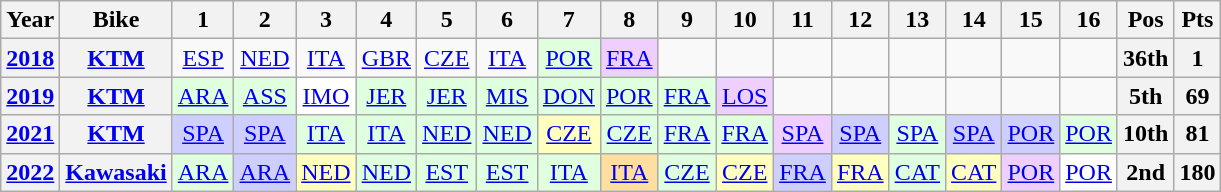<table class="wikitable" style="font-size:100%; text-align:center">
<tr>
<th>Year</th>
<th>Bike</th>
<th>1</th>
<th>2</th>
<th>3</th>
<th>4</th>
<th>5</th>
<th>6</th>
<th>7</th>
<th>8</th>
<th>9</th>
<th>10</th>
<th>11</th>
<th>12</th>
<th>13</th>
<th>14</th>
<th>15</th>
<th>16</th>
<th>Pos</th>
<th>Pts</th>
</tr>
<tr>
<th><a href='#'>2018</a></th>
<th><a href='#'>KTM</a></th>
<td><a href='#'>ESP</a></td>
<td><a href='#'>NED</a></td>
<td><a href='#'>ITA</a></td>
<td><a href='#'>GBR</a></td>
<td><a href='#'>CZE</a></td>
<td><a href='#'>ITA</a></td>
<td style="background:#dfffdf;"><a href='#'>POR</a><br></td>
<td style="background:#efcfff;"><a href='#'>FRA</a><br></td>
<td></td>
<td></td>
<td></td>
<td></td>
<td></td>
<td></td>
<td></td>
<td></td>
<th>36th</th>
<th>1</th>
</tr>
<tr>
<th><a href='#'>2019</a></th>
<th><a href='#'>KTM</a></th>
<td style="background:#dfffdf;"><a href='#'>ARA</a><br></td>
<td style="background:#dfffdf;"><a href='#'>ASS</a><br></td>
<td style="background:#ffffff;"><a href='#'>IMO</a><br></td>
<td style="background:#dfffdf;"><a href='#'>JER</a><br></td>
<td style="background:#dfffdf;"><a href='#'>JER</a><br></td>
<td style="background:#dfffdf;"><a href='#'>MIS</a><br></td>
<td style="background:#dfffdf;"><a href='#'>DON</a><br></td>
<td style="background:#dfffdf;"><a href='#'>POR</a><br></td>
<td style="background:#dfffdf;"><a href='#'>FRA</a><br></td>
<td style="background:#efcfff;"><a href='#'>LOS</a><br></td>
<td></td>
<td></td>
<td></td>
<td></td>
<td></td>
<td></td>
<th>5th</th>
<th>69</th>
</tr>
<tr>
<th><a href='#'>2021</a></th>
<th><a href='#'>KTM</a></th>
<td style="background:#cfcfff;"><a href='#'>SPA</a><br></td>
<td style="background:#cfcfff;"><a href='#'>SPA</a><br></td>
<td style="background:#dfffdf;"><a href='#'>ITA</a><br></td>
<td style="background:#dfffdf;"><a href='#'>ITA</a><br></td>
<td style="background:#dfffdf;"><a href='#'>NED</a><br></td>
<td style="background:#dfffdf;"><a href='#'>NED</a><br></td>
<td style="background:#ffffbf;"><a href='#'>CZE</a><br></td>
<td style="background:#dfffdf;"><a href='#'>CZE</a><br></td>
<td style="background:#dfffdf;"><a href='#'>FRA</a><br></td>
<td style="background:#dfffdf;"><a href='#'>FRA</a><br></td>
<td style="background:#efcfff;"><a href='#'>SPA</a><br></td>
<td style="background:#cfcfff;"><a href='#'>SPA</a><br></td>
<td style="background:#dfffdf;"><a href='#'>SPA</a><br></td>
<td style="background:#cfcfff;"><a href='#'>SPA</a><br></td>
<td style="background:#cfcfff;"><a href='#'>POR</a><br></td>
<td style="background:#dfffdf;"><a href='#'>POR</a><br></td>
<th>10th</th>
<th>81</th>
</tr>
<tr>
<th><a href='#'>2022</a></th>
<th><a href='#'>Kawasaki</a></th>
<td style="background:#dfffdf;"><a href='#'>ARA</a><br></td>
<td style="background:#cfcfff;"><a href='#'>ARA</a><br></td>
<td style="background:#ffffbf;"><a href='#'>NED</a><br></td>
<td style="background:#dfffdf;"><a href='#'>NED</a><br></td>
<td style="background:#dfffdf;"><a href='#'>EST</a><br></td>
<td style="background:#dfffdf;"><a href='#'>EST</a><br></td>
<td style="background:#dfffdf;"><a href='#'>ITA</a><br></td>
<td style="background:#ffdf9f;"><a href='#'>ITA</a><br></td>
<td style="background:#dfffdf;"><a href='#'>CZE</a><br></td>
<td style="background:#ffffbf;"><a href='#'>CZE</a><br></td>
<td style="background:#cfcfff;"><a href='#'>FRA</a><br></td>
<td style="background:#ffffbf;"><a href='#'>FRA</a><br></td>
<td style="background:#dfffdf;"><a href='#'>CAT</a><br></td>
<td style="background:#ffffbf;"><a href='#'>CAT</a><br></td>
<td style="background:#efcfff;"><a href='#'>POR</a><br></td>
<td style="background:#ffffff;"><a href='#'>POR</a><br></td>
<th>2nd</th>
<th>180</th>
</tr>
</table>
